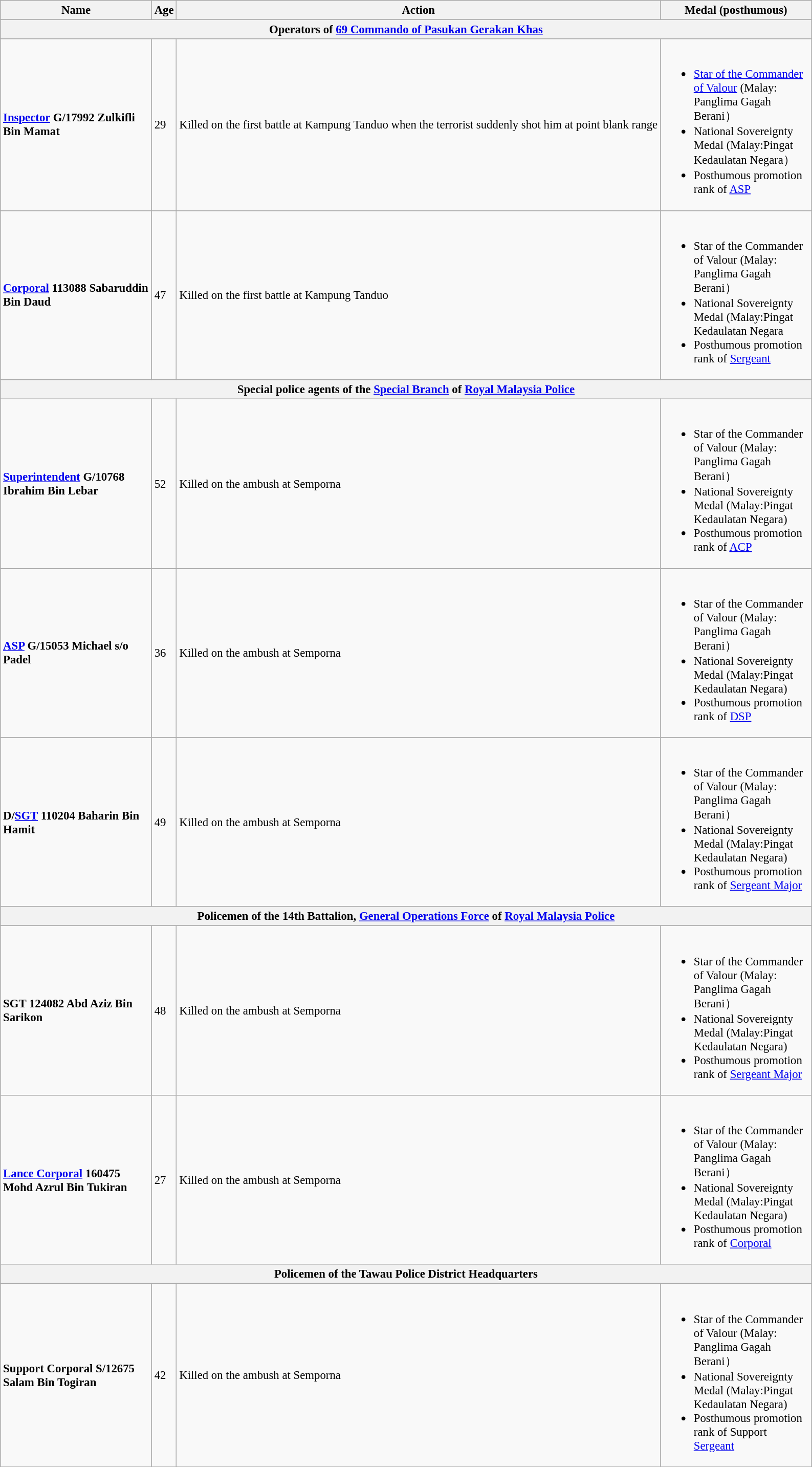<table class=wikitable style="font-size:95%;">
<tr>
<th style="width:190px;">Name</th>
<th style="width:11px;">Age</th>
<th>Action</th>
<th style="width:190px;">Medal (posthumous)</th>
</tr>
<tr>
<th colspan=4>Operators of <a href='#'>69 Commando of Pasukan Gerakan Khas</a></th>
</tr>
<tr>
<td><strong><a href='#'>Inspector</a> G/17992 Zulkifli Bin Mamat</strong></td>
<td>29</td>
<td>Killed on the first battle at Kampung Tanduo when the terrorist suddenly shot him at point blank range</td>
<td><br><ul><li> <a href='#'>Star of the Commander of Valour</a> (Malay: Panglima Gagah Berani）</li><li> National Sovereignty Medal (Malay:Pingat Kedaulatan Negara）</li><li>Posthumous promotion rank of <a href='#'>ASP</a></li></ul></td>
</tr>
<tr>
<td><strong><a href='#'>Corporal</a> 113088 Sabaruddin Bin Daud</strong></td>
<td>47</td>
<td>Killed on the first battle at Kampung Tanduo</td>
<td><br><ul><li> Star of the Commander of Valour (Malay: Panglima Gagah Berani）</li><li> National Sovereignty Medal (Malay:Pingat Kedaulatan Negara</li><li>Posthumous promotion rank of <a href='#'>Sergeant</a></li></ul></td>
</tr>
<tr>
<th colspan=4>Special police agents of the <a href='#'>Special Branch</a> of <a href='#'>Royal Malaysia Police</a></th>
</tr>
<tr>
<td><strong><a href='#'>Superintendent</a> G/10768 Ibrahim Bin Lebar</strong></td>
<td>52</td>
<td>Killed on the ambush at Semporna</td>
<td><br><ul><li> Star of the Commander of Valour (Malay: Panglima Gagah Berani）</li><li> National Sovereignty Medal (Malay:Pingat Kedaulatan Negara)</li><li>Posthumous promotion rank of <a href='#'>ACP</a></li></ul></td>
</tr>
<tr>
<td><strong><a href='#'>ASP</a> G/15053 Michael s/o Padel</strong></td>
<td>36</td>
<td>Killed on the ambush at Semporna</td>
<td><br><ul><li> Star of the Commander of Valour (Malay: Panglima Gagah Berani）</li><li> National Sovereignty Medal (Malay:Pingat Kedaulatan Negara)</li><li>Posthumous promotion rank of <a href='#'>DSP</a></li></ul></td>
</tr>
<tr>
<td><strong>D/<a href='#'>SGT</a> 110204 Baharin Bin Hamit</strong></td>
<td>49</td>
<td>Killed on the ambush at Semporna</td>
<td><br><ul><li> Star of the Commander of Valour (Malay: Panglima Gagah Berani）</li><li> National Sovereignty Medal (Malay:Pingat Kedaulatan Negara)</li><li>Posthumous promotion rank of <a href='#'>Sergeant Major</a></li></ul></td>
</tr>
<tr>
<th colspan=4>Policemen of the 14th Battalion, <a href='#'>General Operations Force</a> of <a href='#'>Royal Malaysia Police</a></th>
</tr>
<tr>
<td><strong>SGT 124082 Abd Aziz Bin Sarikon</strong></td>
<td>48</td>
<td>Killed on the ambush at Semporna</td>
<td><br><ul><li> Star of the Commander of Valour (Malay: Panglima Gagah Berani）</li><li> National Sovereignty Medal (Malay:Pingat Kedaulatan Negara)</li><li>Posthumous promotion rank of <a href='#'>Sergeant Major</a></li></ul></td>
</tr>
<tr>
<td><strong><a href='#'>Lance Corporal</a> 160475 Mohd Azrul Bin Tukiran</strong></td>
<td>27</td>
<td>Killed on the ambush at Semporna</td>
<td><br><ul><li> Star of the Commander of Valour (Malay: Panglima Gagah Berani）</li><li> National Sovereignty Medal (Malay:Pingat Kedaulatan Negara)</li><li>Posthumous promotion rank of <a href='#'>Corporal</a></li></ul></td>
</tr>
<tr>
<th colspan=4>Policemen of the Tawau Police District Headquarters</th>
</tr>
<tr>
<td><strong>Support Corporal S/12675 Salam Bin Togiran</strong></td>
<td>42</td>
<td>Killed on the ambush at Semporna</td>
<td><br><ul><li> Star of the Commander of Valour (Malay: Panglima Gagah Berani）</li><li> National Sovereignty Medal (Malay:Pingat Kedaulatan Negara)</li><li>Posthumous promotion rank of Support <a href='#'>Sergeant</a></li></ul></td>
</tr>
</table>
